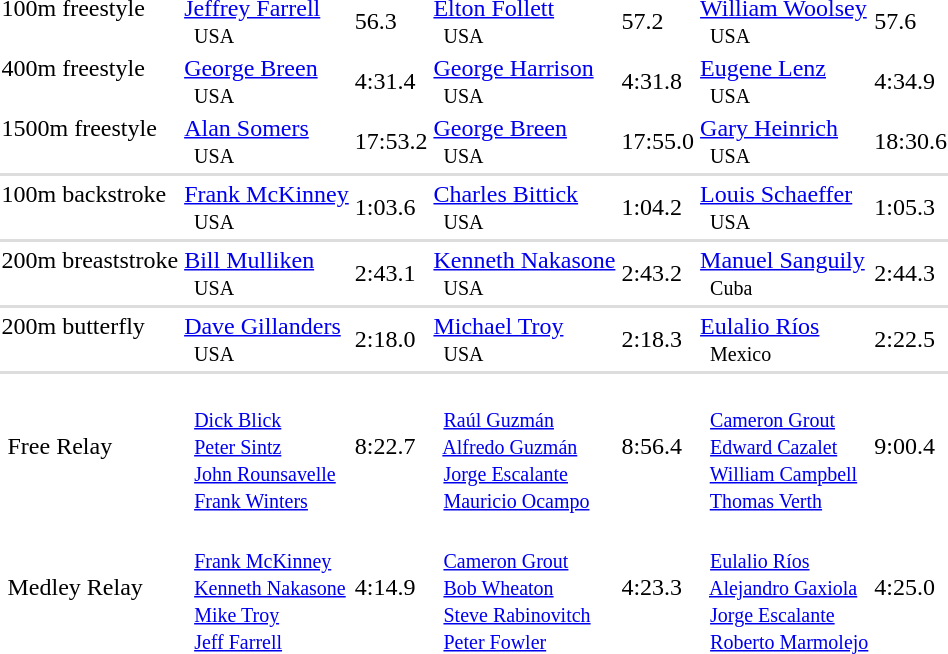<table>
<tr>
<td>100m freestyle <br>  </td>
<td><a href='#'>Jeffrey Farrell</a> <small><br>   USA </small></td>
<td>56.3</td>
<td><a href='#'>Elton Follett</a> <small><br>   USA </small></td>
<td>57.2</td>
<td><a href='#'>William Woolsey</a> <small><br>   USA </small></td>
<td>57.6</td>
</tr>
<tr>
<td>400m freestyle <br>  </td>
<td><a href='#'>George Breen</a> <small><br>   USA </small></td>
<td>4:31.4</td>
<td><a href='#'>George Harrison</a> <small><br>   USA </small></td>
<td>4:31.8</td>
<td><a href='#'>Eugene Lenz</a> <small><br>   USA </small></td>
<td>4:34.9</td>
</tr>
<tr>
<td>1500m freestyle <br>  </td>
<td><a href='#'>Alan Somers</a> <small><br>   USA </small></td>
<td>17:53.2</td>
<td><a href='#'>George Breen</a> <small><br>   USA </small></td>
<td>17:55.0</td>
<td><a href='#'>Gary Heinrich</a> <small><br>   USA </small></td>
<td>18:30.6</td>
</tr>
<tr bgcolor=#DDDDDD>
<td colspan=7></td>
</tr>
<tr>
<td>100m backstroke <br>  </td>
<td><a href='#'>Frank McKinney</a> <small><br>   USA </small></td>
<td>1:03.6</td>
<td><a href='#'>Charles Bittick</a> <small><br>   USA </small></td>
<td>1:04.2</td>
<td><a href='#'>Louis Schaeffer</a> <small><br>   USA </small></td>
<td>1:05.3</td>
</tr>
<tr bgcolor=#DDDDDD>
<td colspan=7></td>
</tr>
<tr>
<td>200m breaststroke <br>  </td>
<td><a href='#'>Bill Mulliken</a> <small><br>   USA </small></td>
<td>2:43.1</td>
<td><a href='#'>Kenneth Nakasone</a> <small><br>   USA </small></td>
<td>2:43.2</td>
<td><a href='#'>Manuel Sanguily</a> <small><br>   Cuba </small></td>
<td>2:44.3</td>
</tr>
<tr bgcolor=#DDDDDD>
<td colspan=7></td>
</tr>
<tr>
<td>200m butterfly <br>  </td>
<td><a href='#'>Dave Gillanders</a> <small><br>   USA </small></td>
<td>2:18.0</td>
<td><a href='#'>Michael Troy</a> <small><br>   USA </small></td>
<td>2:18.3</td>
<td><a href='#'>Eulalio Ríos</a> <small><br>   Mexico </small></td>
<td>2:22.5</td>
</tr>
<tr bgcolor=#DDDDDD>
<td colspan=7></td>
</tr>
<tr>
<td><br> Free Relay <br>  </td>
<td> <small><br>   <a href='#'>Dick Blick</a> <br>   <a href='#'>Peter Sintz</a> <br>   <a href='#'>John Rounsavelle</a> <br>   <a href='#'>Frank Winters</a> </small></td>
<td>8:22.7</td>
<td> <small><br>   <a href='#'>Raúl Guzmán</a> <br>   <a href='#'>Alfredo Guzmán</a> <br>   <a href='#'>Jorge Escalante</a> <br>   <a href='#'>Mauricio Ocampo</a> </small></td>
<td>8:56.4</td>
<td> <small><br>   <a href='#'>Cameron Grout</a> <br>   <a href='#'>Edward Cazalet</a> <br>   <a href='#'>William Campbell</a> <br>   <a href='#'>Thomas Verth</a> </small></td>
<td>9:00.4</td>
</tr>
<tr>
<td><br> Medley Relay <br>  </td>
<td> <small><br>   <a href='#'>Frank McKinney</a> <br>   <a href='#'>Kenneth Nakasone</a> <br>   <a href='#'>Mike Troy</a> <br>   <a href='#'>Jeff Farrell</a> </small></td>
<td>4:14.9</td>
<td> <small><br>   <a href='#'>Cameron Grout</a> <br>   <a href='#'>Bob Wheaton</a> <br>   <a href='#'>Steve Rabinovitch</a> <br>   <a href='#'>Peter Fowler</a> </small></td>
<td>4:23.3</td>
<td> <small><br>   <a href='#'>Eulalio Ríos</a> <br>   <a href='#'>Alejandro Gaxiola</a> <br>   <a href='#'>Jorge Escalante</a> <br>   <a href='#'>Roberto Marmolejo</a> </small></td>
<td>4:25.0</td>
</tr>
<tr>
</tr>
</table>
